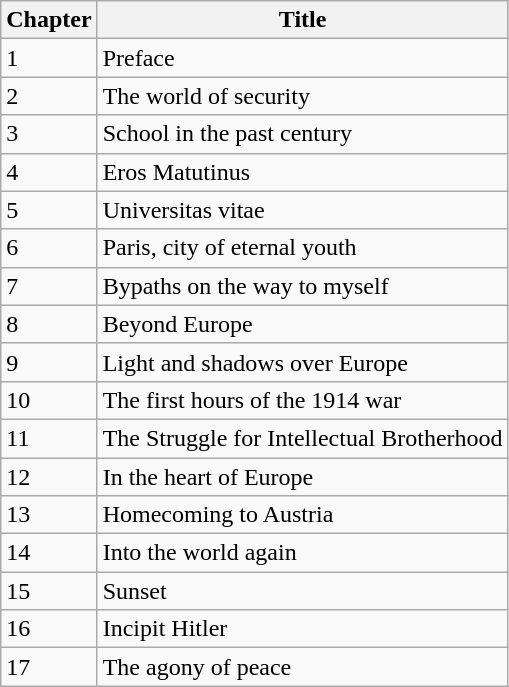<table class="wikitable">
<tr>
<th>Chapter</th>
<th>Title</th>
</tr>
<tr>
<td>1</td>
<td>Preface</td>
</tr>
<tr>
<td>2</td>
<td>The world of security</td>
</tr>
<tr>
<td>3</td>
<td>School in the past century</td>
</tr>
<tr>
<td>4</td>
<td>Eros Matutinus</td>
</tr>
<tr>
<td>5</td>
<td>Universitas vitae</td>
</tr>
<tr>
<td>6</td>
<td>Paris, city of eternal youth</td>
</tr>
<tr>
<td>7</td>
<td>Bypaths on the way to myself</td>
</tr>
<tr>
<td>8</td>
<td>Beyond Europe</td>
</tr>
<tr>
<td>9</td>
<td>Light and shadows over Europe</td>
</tr>
<tr>
<td>10</td>
<td>The first hours of the 1914 war</td>
</tr>
<tr>
<td>11</td>
<td>The Struggle for Intellectual Brotherhood</td>
</tr>
<tr>
<td>12</td>
<td>In the heart of Europe</td>
</tr>
<tr>
<td>13</td>
<td>Homecoming to Austria</td>
</tr>
<tr>
<td>14</td>
<td>Into the world again</td>
</tr>
<tr>
<td>15</td>
<td>Sunset</td>
</tr>
<tr>
<td>16</td>
<td>Incipit Hitler</td>
</tr>
<tr>
<td>17</td>
<td>The agony of peace</td>
</tr>
</table>
